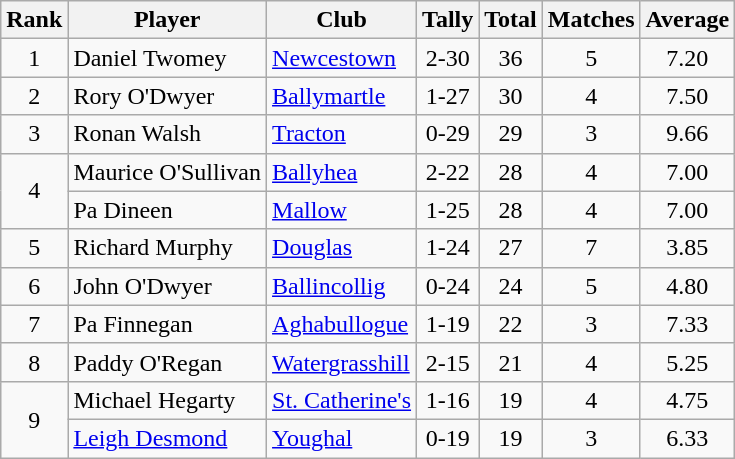<table class="wikitable">
<tr>
<th>Rank</th>
<th>Player</th>
<th>Club</th>
<th>Tally</th>
<th>Total</th>
<th>Matches</th>
<th>Average</th>
</tr>
<tr>
<td rowspan=1 align=center>1</td>
<td>Daniel Twomey</td>
<td><a href='#'>Newcestown</a></td>
<td align=center>2-30</td>
<td align=center>36</td>
<td align=center>5</td>
<td align=center>7.20</td>
</tr>
<tr>
<td rowspan=1 align=center>2</td>
<td>Rory O'Dwyer</td>
<td><a href='#'>Ballymartle</a></td>
<td align=center>1-27</td>
<td align=center>30</td>
<td align=center>4</td>
<td align=center>7.50</td>
</tr>
<tr>
<td rowspan=1 align=center>3</td>
<td>Ronan Walsh</td>
<td><a href='#'>Tracton</a></td>
<td align=center>0-29</td>
<td align=center>29</td>
<td align=center>3</td>
<td align=center>9.66</td>
</tr>
<tr>
<td rowspan=2 align=center>4</td>
<td>Maurice O'Sullivan</td>
<td><a href='#'>Ballyhea</a></td>
<td align=center>2-22</td>
<td align=center>28</td>
<td align=center>4</td>
<td align=center>7.00</td>
</tr>
<tr>
<td>Pa Dineen</td>
<td><a href='#'>Mallow</a></td>
<td align=center>1-25</td>
<td align=center>28</td>
<td align=center>4</td>
<td align=center>7.00</td>
</tr>
<tr>
<td rowspan=1 align=center>5</td>
<td>Richard Murphy</td>
<td><a href='#'>Douglas</a></td>
<td align=center>1-24</td>
<td align=center>27</td>
<td align=center>7</td>
<td align=center>3.85</td>
</tr>
<tr>
<td rowspan=1 align=center>6</td>
<td>John O'Dwyer</td>
<td><a href='#'>Ballincollig</a></td>
<td align=center>0-24</td>
<td align=center>24</td>
<td align=center>5</td>
<td align=center>4.80</td>
</tr>
<tr>
<td rowspan=1 align=center>7</td>
<td>Pa Finnegan</td>
<td><a href='#'>Aghabullogue</a></td>
<td align=center>1-19</td>
<td align=center>22</td>
<td align=center>3</td>
<td align=center>7.33</td>
</tr>
<tr>
<td rowspan=1 align=center>8</td>
<td>Paddy O'Regan</td>
<td><a href='#'>Watergrasshill</a></td>
<td align=center>2-15</td>
<td align=center>21</td>
<td align=center>4</td>
<td align=center>5.25</td>
</tr>
<tr>
<td rowspan=2 align=center>9</td>
<td>Michael Hegarty</td>
<td><a href='#'>St. Catherine's</a></td>
<td align=center>1-16</td>
<td align=center>19</td>
<td align=center>4</td>
<td align=center>4.75</td>
</tr>
<tr>
<td><a href='#'>Leigh Desmond</a></td>
<td><a href='#'>Youghal</a></td>
<td align=center>0-19</td>
<td align=center>19</td>
<td align=center>3</td>
<td align=center>6.33</td>
</tr>
</table>
